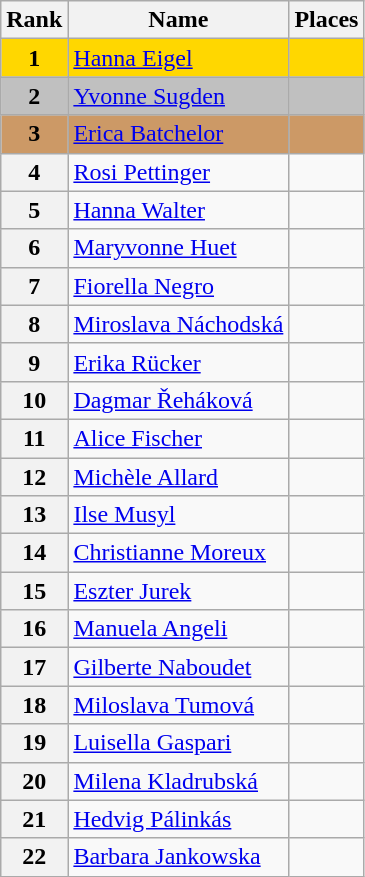<table class="wikitable">
<tr>
<th>Rank</th>
<th>Name</th>
<th>Places</th>
</tr>
<tr bgcolor="gold">
<td align="center"><strong>1</strong></td>
<td> <a href='#'>Hanna Eigel</a></td>
<td></td>
</tr>
<tr bgcolor="silver">
<td align="center"><strong>2</strong></td>
<td> <a href='#'>Yvonne Sugden</a></td>
<td></td>
</tr>
<tr bgcolor="cc9966">
<td align="center"><strong>3</strong></td>
<td> <a href='#'>Erica Batchelor</a></td>
<td></td>
</tr>
<tr>
<th>4</th>
<td> <a href='#'>Rosi Pettinger</a></td>
<td></td>
</tr>
<tr>
<th>5</th>
<td> <a href='#'>Hanna Walter</a></td>
<td></td>
</tr>
<tr>
<th>6</th>
<td> <a href='#'>Maryvonne Huet</a></td>
<td></td>
</tr>
<tr>
<th>7</th>
<td> <a href='#'>Fiorella Negro</a></td>
<td></td>
</tr>
<tr>
<th>8</th>
<td> <a href='#'>Miroslava Náchodská</a></td>
<td></td>
</tr>
<tr>
<th>9</th>
<td> <a href='#'>Erika Rücker</a></td>
<td></td>
</tr>
<tr>
<th>10</th>
<td> <a href='#'>Dagmar Řeháková</a></td>
<td></td>
</tr>
<tr>
<th>11</th>
<td> <a href='#'>Alice Fischer</a></td>
<td></td>
</tr>
<tr>
<th>12</th>
<td> <a href='#'>Michèle Allard</a></td>
<td></td>
</tr>
<tr>
<th>13</th>
<td> <a href='#'>Ilse Musyl</a></td>
<td></td>
</tr>
<tr>
<th>14</th>
<td> <a href='#'>Christianne Moreux</a></td>
<td></td>
</tr>
<tr>
<th>15</th>
<td> <a href='#'>Eszter Jurek</a></td>
<td></td>
</tr>
<tr>
<th>16</th>
<td> <a href='#'>Manuela Angeli</a></td>
<td></td>
</tr>
<tr>
<th>17</th>
<td> <a href='#'>Gilberte Naboudet</a></td>
<td></td>
</tr>
<tr>
<th>18</th>
<td> <a href='#'>Miloslava Tumová</a></td>
<td></td>
</tr>
<tr>
<th>19</th>
<td> <a href='#'>Luisella Gaspari</a></td>
<td></td>
</tr>
<tr>
<th>20</th>
<td> <a href='#'>Milena Kladrubská</a></td>
<td></td>
</tr>
<tr>
<th>21</th>
<td> <a href='#'>Hedvig Pálinkás</a></td>
<td></td>
</tr>
<tr>
<th>22</th>
<td> <a href='#'>Barbara Jankowska</a></td>
<td></td>
</tr>
</table>
